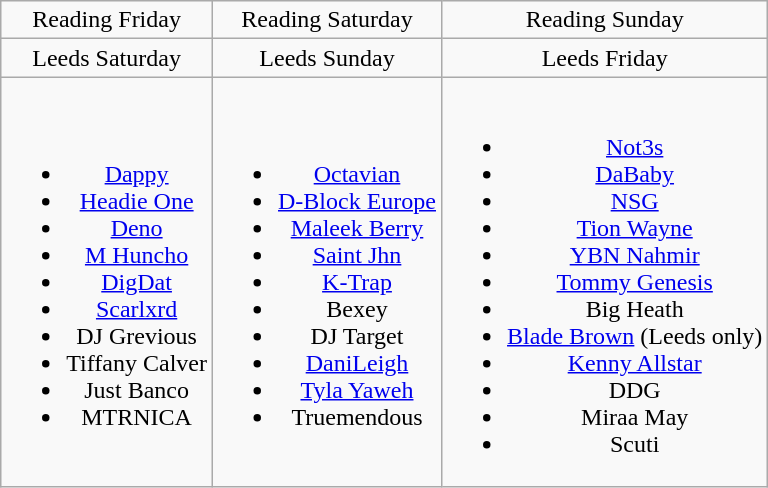<table class="wikitable" style="text-align:center;">
<tr>
<td>Reading Friday</td>
<td>Reading Saturday</td>
<td>Reading Sunday</td>
</tr>
<tr>
<td>Leeds Saturday</td>
<td>Leeds Sunday</td>
<td>Leeds Friday</td>
</tr>
<tr>
<td><br><ul><li><a href='#'>Dappy</a></li><li><a href='#'>Headie One</a></li><li><a href='#'>Deno</a></li><li><a href='#'>M Huncho</a></li><li><a href='#'>DigDat</a></li><li><a href='#'>Scarlxrd</a></li><li>DJ Grevious</li><li>Tiffany Calver</li><li>Just Banco</li><li>MTRNICA</li></ul></td>
<td><br><ul><li><a href='#'>Octavian</a></li><li><a href='#'>D-Block Europe</a></li><li><a href='#'>Maleek Berry</a></li><li><a href='#'>Saint Jhn</a></li><li><a href='#'>K-Trap</a></li><li>Bexey</li><li>DJ Target</li><li><a href='#'>DaniLeigh</a></li><li><a href='#'>Tyla Yaweh</a></li><li>Truemendous</li></ul></td>
<td><br><ul><li><a href='#'>Not3s</a></li><li><a href='#'>DaBaby</a></li><li><a href='#'>NSG</a></li><li><a href='#'>Tion Wayne</a></li><li><a href='#'>YBN Nahmir</a></li><li><a href='#'>Tommy Genesis</a></li><li>Big Heath</li><li><a href='#'>Blade Brown</a> (Leeds only)</li><li><a href='#'>Kenny Allstar</a></li><li>DDG</li><li>Miraa May</li><li>Scuti</li></ul></td>
</tr>
</table>
